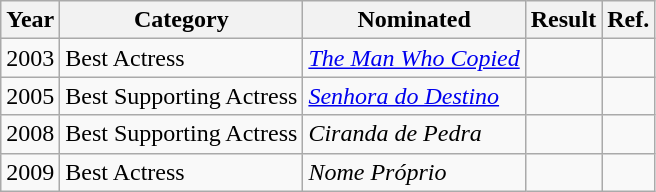<table class="wikitable">
<tr>
<th>Year</th>
<th>Category</th>
<th>Nominated</th>
<th>Result</th>
<th>Ref.</th>
</tr>
<tr>
<td>2003</td>
<td>Best Actress</td>
<td><em><a href='#'>The Man Who Copied</a></em></td>
<td></td>
<td></td>
</tr>
<tr>
<td>2005</td>
<td>Best Supporting Actress</td>
<td><em><a href='#'>Senhora do Destino</a></em></td>
<td></td>
<td></td>
</tr>
<tr>
<td>2008</td>
<td>Best Supporting Actress</td>
<td><em>Ciranda de Pedra</em></td>
<td></td>
<td></td>
</tr>
<tr>
<td>2009</td>
<td>Best Actress</td>
<td><em>Nome Próprio</em></td>
<td></td>
<td></td>
</tr>
</table>
